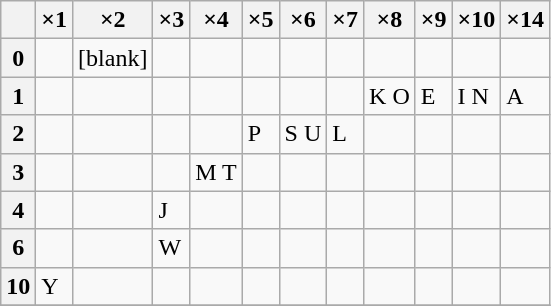<table class="wikitable floatright">
<tr>
<th></th>
<th>×1</th>
<th>×2</th>
<th>×3</th>
<th>×4</th>
<th>×5</th>
<th>×6</th>
<th>×7</th>
<th>×8</th>
<th>×9</th>
<th>×10</th>
<th>×14</th>
</tr>
<tr>
<th>0</th>
<td></td>
<td>[blank]</td>
<td></td>
<td></td>
<td></td>
<td></td>
<td></td>
<td></td>
<td></td>
<td></td>
<td></td>
</tr>
<tr>
<th>1</th>
<td></td>
<td></td>
<td></td>
<td></td>
<td></td>
<td></td>
<td></td>
<td>K O</td>
<td>E</td>
<td>I N</td>
<td>A</td>
</tr>
<tr>
<th>2</th>
<td></td>
<td></td>
<td></td>
<td></td>
<td>P</td>
<td>S U</td>
<td>L</td>
<td></td>
<td></td>
<td></td>
<td></td>
</tr>
<tr>
<th>3</th>
<td></td>
<td></td>
<td></td>
<td>M T</td>
<td></td>
<td></td>
<td></td>
<td></td>
<td></td>
<td></td>
<td></td>
</tr>
<tr>
<th>4</th>
<td></td>
<td></td>
<td>J</td>
<td></td>
<td></td>
<td></td>
<td></td>
<td></td>
<td></td>
<td></td>
<td></td>
</tr>
<tr>
<th>6</th>
<td></td>
<td></td>
<td>W</td>
<td></td>
<td></td>
<td></td>
<td></td>
<td></td>
<td></td>
<td></td>
<td></td>
</tr>
<tr>
<th>10</th>
<td>Y</td>
<td></td>
<td></td>
<td></td>
<td></td>
<td></td>
<td></td>
<td></td>
<td></td>
<td></td>
<td></td>
</tr>
<tr>
</tr>
</table>
